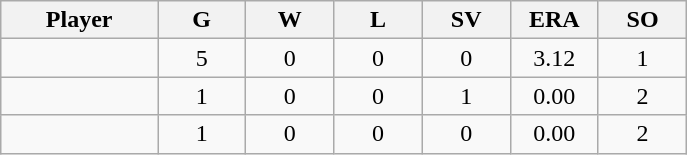<table class="wikitable sortable">
<tr>
<th bgcolor="#DDDDFF" width="16%">Player</th>
<th bgcolor="#DDDDFF" width="9%">G</th>
<th bgcolor="#DDDDFF" width="9%">W</th>
<th bgcolor="#DDDDFF" width="9%">L</th>
<th bgcolor="#DDDDFF" width="9%">SV</th>
<th bgcolor="#DDDDFF" width="9%">ERA</th>
<th bgcolor="#DDDDFF" width="9%">SO</th>
</tr>
<tr align="center">
<td></td>
<td>5</td>
<td>0</td>
<td>0</td>
<td>0</td>
<td>3.12</td>
<td>1</td>
</tr>
<tr align="center">
<td></td>
<td>1</td>
<td>0</td>
<td>0</td>
<td>1</td>
<td>0.00</td>
<td>2</td>
</tr>
<tr align="center">
<td></td>
<td>1</td>
<td>0</td>
<td>0</td>
<td>0</td>
<td>0.00</td>
<td>2</td>
</tr>
</table>
